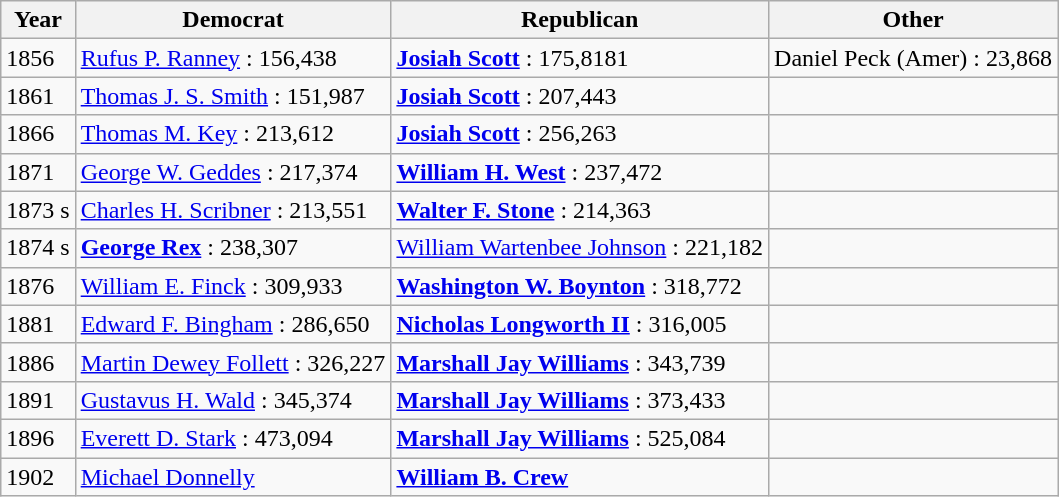<table class="wikitable">
<tr>
<th>Year</th>
<th>Democrat</th>
<th>Republican</th>
<th>Other</th>
</tr>
<tr>
<td>1856</td>
<td><a href='#'>Rufus P. Ranney</a> : 156,438</td>
<td><strong><a href='#'>Josiah Scott</a></strong> : 175,8181</td>
<td>Daniel Peck (Amer) : 23,868</td>
</tr>
<tr>
<td>1861</td>
<td><a href='#'>Thomas J. S. Smith</a> : 151,987</td>
<td><strong><a href='#'>Josiah Scott</a></strong> : 207,443</td>
<td> </td>
</tr>
<tr>
<td>1866</td>
<td><a href='#'>Thomas M. Key</a> : 213,612</td>
<td><strong><a href='#'>Josiah Scott</a></strong> : 256,263</td>
<td> </td>
</tr>
<tr>
<td>1871</td>
<td><a href='#'>George W. Geddes</a> : 217,374</td>
<td><strong><a href='#'>William H. West</a></strong> : 237,472</td>
<td> </td>
</tr>
<tr>
<td>1873  s</td>
<td><a href='#'>Charles H. Scribner</a> : 213,551</td>
<td><strong><a href='#'>Walter F. Stone</a></strong> : 214,363</td>
<td> </td>
</tr>
<tr>
<td>1874  s</td>
<td><strong><a href='#'>George Rex</a></strong> : 238,307</td>
<td><a href='#'>William Wartenbee Johnson</a> : 221,182</td>
<td> </td>
</tr>
<tr>
<td>1876</td>
<td><a href='#'>William E. Finck</a> : 309,933</td>
<td><strong><a href='#'>Washington W. Boynton</a></strong> : 318,772</td>
<td> </td>
</tr>
<tr>
<td>1881</td>
<td><a href='#'>Edward F. Bingham</a> : 286,650</td>
<td><strong><a href='#'>Nicholas Longworth II</a></strong> : 316,005</td>
<td> </td>
</tr>
<tr>
<td>1886</td>
<td><a href='#'>Martin Dewey Follett</a> : 326,227</td>
<td><strong><a href='#'>Marshall Jay Williams</a></strong> : 343,739</td>
<td> </td>
</tr>
<tr>
<td>1891</td>
<td><a href='#'>Gustavus H. Wald</a> : 345,374</td>
<td><strong><a href='#'>Marshall Jay Williams</a></strong> : 373,433</td>
<td> </td>
</tr>
<tr>
<td>1896</td>
<td><a href='#'>Everett D. Stark</a> : 473,094</td>
<td><strong><a href='#'>Marshall Jay Williams</a></strong> : 525,084</td>
<td> </td>
</tr>
<tr>
<td>1902</td>
<td><a href='#'>Michael Donnelly</a></td>
<td><strong><a href='#'>William B. Crew</a></strong></td>
<td> </td>
</tr>
</table>
